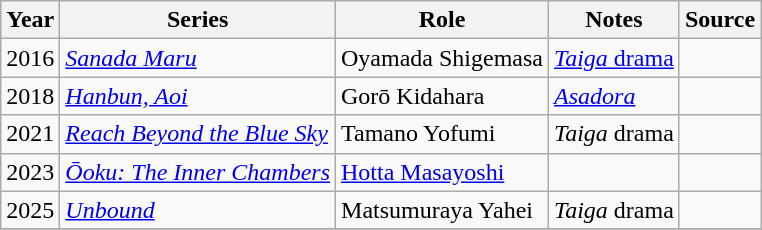<table class="wikitable sortable plainrowheaders">
<tr>
<th>Year</th>
<th>Series</th>
<th>Role</th>
<th class="unsortable">Notes</th>
<th class="unsortable">Source</th>
</tr>
<tr>
<td>2016</td>
<td><em><a href='#'>Sanada Maru</a></em></td>
<td>Oyamada Shigemasa</td>
<td><a href='#'><em>Taiga</em> drama</a></td>
<td></td>
</tr>
<tr>
<td>2018</td>
<td><em><a href='#'>Hanbun, Aoi</a></em></td>
<td>Gorō Kidahara</td>
<td><em><a href='#'>Asadora</a></em></td>
<td></td>
</tr>
<tr>
<td>2021</td>
<td><em><a href='#'>Reach Beyond the Blue Sky</a></em></td>
<td>Tamano Yofumi</td>
<td><em>Taiga</em> drama</td>
<td></td>
</tr>
<tr>
<td>2023</td>
<td><em><a href='#'>Ōoku: The Inner Chambers</a></em></td>
<td><a href='#'>Hotta Masayoshi</a></td>
<td></td>
<td></td>
</tr>
<tr>
<td>2025</td>
<td><em><a href='#'>Unbound</a></em></td>
<td>Matsumuraya Yahei</td>
<td><em>Taiga</em> drama</td>
<td></td>
</tr>
<tr>
</tr>
</table>
